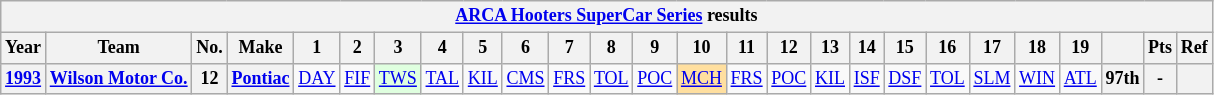<table class="wikitable" style="text-align:center; font-size:75%">
<tr>
<th colspan=45><a href='#'>ARCA Hooters SuperCar Series</a> results</th>
</tr>
<tr>
<th>Year</th>
<th>Team</th>
<th>No.</th>
<th>Make</th>
<th>1</th>
<th>2</th>
<th>3</th>
<th>4</th>
<th>5</th>
<th>6</th>
<th>7</th>
<th>8</th>
<th>9</th>
<th>10</th>
<th>11</th>
<th>12</th>
<th>13</th>
<th>14</th>
<th>15</th>
<th>16</th>
<th>17</th>
<th>18</th>
<th>19</th>
<th></th>
<th>Pts</th>
<th>Ref</th>
</tr>
<tr>
<th><a href='#'>1993</a></th>
<th><a href='#'>Wilson Motor Co.</a></th>
<th>12</th>
<th><a href='#'>Pontiac</a></th>
<td><a href='#'>DAY</a></td>
<td><a href='#'>FIF</a></td>
<td style="background:#DFFFDF;"><a href='#'>TWS</a><br></td>
<td><a href='#'>TAL</a></td>
<td><a href='#'>KIL</a></td>
<td><a href='#'>CMS</a></td>
<td><a href='#'>FRS</a></td>
<td><a href='#'>TOL</a></td>
<td><a href='#'>POC</a></td>
<td style="background:#FFDF9F;"><a href='#'>MCH</a><br></td>
<td><a href='#'>FRS</a></td>
<td><a href='#'>POC</a></td>
<td><a href='#'>KIL</a></td>
<td><a href='#'>ISF</a></td>
<td><a href='#'>DSF</a></td>
<td><a href='#'>TOL</a></td>
<td><a href='#'>SLM</a></td>
<td><a href='#'>WIN</a></td>
<td><a href='#'>ATL</a></td>
<th>97th</th>
<th>-</th>
<th rowspan=2></th>
</tr>
</table>
